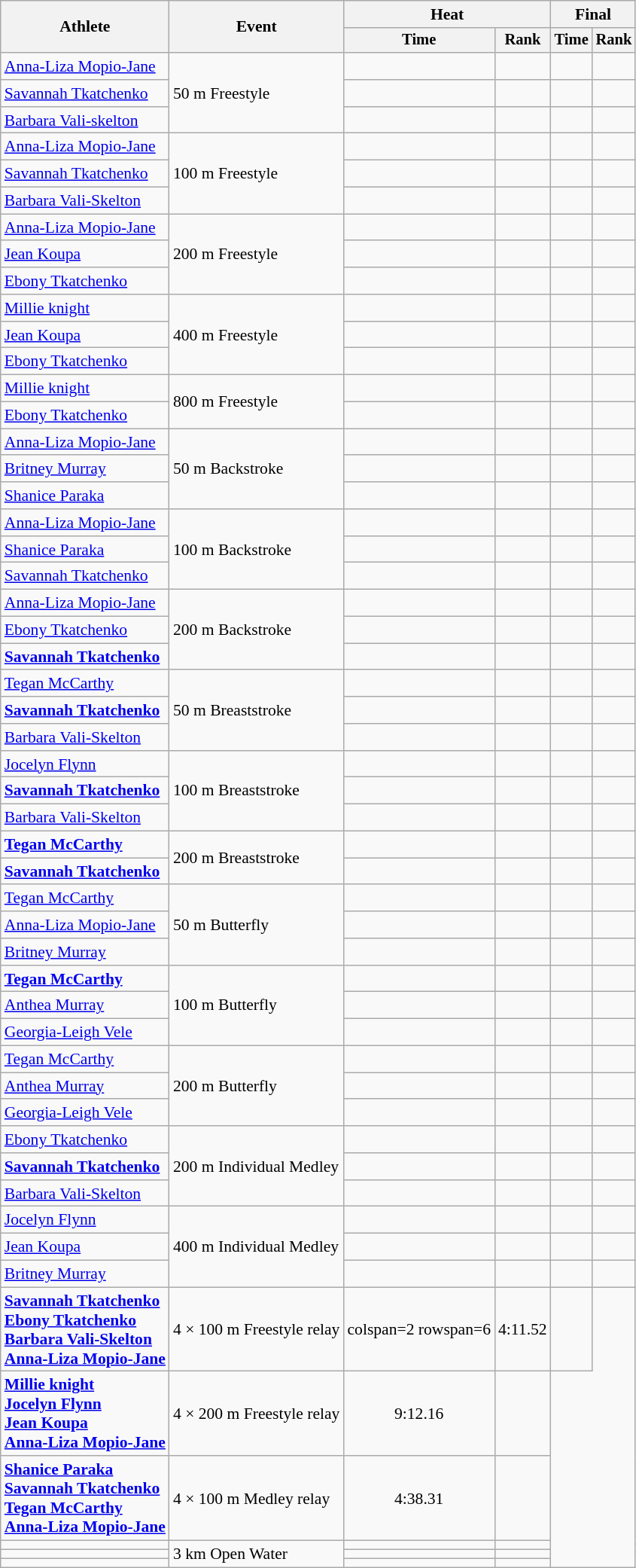<table class=wikitable style=font-size:90%>
<tr>
<th rowspan=2>Athlete</th>
<th rowspan=2>Event</th>
<th colspan=2>Heat</th>
<th colspan=2>Final</th>
</tr>
<tr style=font-size:95%>
<th>Time</th>
<th>Rank</th>
<th>Time</th>
<th>Rank</th>
</tr>
<tr align=center>
<td align=left><a href='#'>Anna-Liza Mopio-Jane</a></td>
<td align=left rowspan=3>50 m Freestyle</td>
<td></td>
<td></td>
<td></td>
<td></td>
</tr>
<tr align=center>
<td align=left><a href='#'>Savannah Tkatchenko</a></td>
<td></td>
<td></td>
<td></td>
<td></td>
</tr>
<tr align=center>
<td align=left><a href='#'>Barbara Vali-skelton</a></td>
<td></td>
<td></td>
<td></td>
<td></td>
</tr>
<tr align=center>
<td align=left><a href='#'>Anna-Liza Mopio-Jane</a></td>
<td align=left rowspan=3>100 m Freestyle</td>
<td></td>
<td></td>
<td></td>
<td></td>
</tr>
<tr align=center>
<td align=left><a href='#'>Savannah Tkatchenko</a></td>
<td></td>
<td></td>
<td></td>
<td></td>
</tr>
<tr align=center>
<td align=left><a href='#'>Barbara Vali-Skelton</a></td>
<td></td>
<td></td>
<td></td>
<td></td>
</tr>
<tr align=center>
<td align=left><a href='#'>Anna-Liza Mopio-Jane</a></td>
<td align=left rowspan=3>200 m Freestyle</td>
<td></td>
<td></td>
<td></td>
<td></td>
</tr>
<tr align=center>
<td align=left><a href='#'>Jean Koupa</a></td>
<td></td>
<td></td>
<td></td>
<td></td>
</tr>
<tr align=center>
<td align=left><a href='#'>Ebony Tkatchenko</a></td>
<td></td>
<td></td>
<td></td>
<td></td>
</tr>
<tr align=center>
<td align=left><a href='#'>Millie knight</a></td>
<td align=left rowspan=3>400 m Freestyle</td>
<td></td>
<td></td>
<td></td>
<td></td>
</tr>
<tr align=center>
<td align=left><a href='#'>Jean Koupa</a></td>
<td></td>
<td></td>
<td></td>
<td></td>
</tr>
<tr align=center>
<td align=left><a href='#'>Ebony Tkatchenko</a></td>
<td></td>
<td></td>
<td></td>
<td></td>
</tr>
<tr align=center>
<td align=left><a href='#'>Millie knight</a></td>
<td align=left rowspan=2>800 m Freestyle</td>
<td></td>
<td></td>
<td></td>
<td></td>
</tr>
<tr align=center>
<td align=left><a href='#'>Ebony Tkatchenko</a></td>
<td></td>
<td></td>
<td></td>
<td></td>
</tr>
<tr align=center>
<td align=left><a href='#'>Anna-Liza Mopio-Jane</a></td>
<td align=left rowspan=3>50 m Backstroke</td>
<td></td>
<td></td>
<td></td>
<td></td>
</tr>
<tr align=center>
<td align=left><a href='#'>Britney Murray</a></td>
<td></td>
<td></td>
<td></td>
<td></td>
</tr>
<tr align=center>
<td align=left><a href='#'>Shanice Paraka</a></td>
<td></td>
<td></td>
<td></td>
<td></td>
</tr>
<tr align=center>
<td align=left><a href='#'>Anna-Liza Mopio-Jane</a></td>
<td align=left rowspan=3>100 m Backstroke</td>
<td></td>
<td></td>
<td></td>
<td></td>
</tr>
<tr align=center>
<td align=left><a href='#'>Shanice Paraka</a></td>
<td></td>
<td></td>
<td></td>
<td></td>
</tr>
<tr align=center>
<td align=left><a href='#'>Savannah Tkatchenko</a></td>
<td></td>
<td></td>
<td></td>
<td></td>
</tr>
<tr align=center>
<td align=left><a href='#'>Anna-Liza Mopio-Jane</a></td>
<td align=left rowspan=3>200 m Backstroke</td>
<td></td>
<td></td>
<td></td>
<td></td>
</tr>
<tr align=center>
<td align=left><a href='#'>Ebony Tkatchenko</a></td>
<td></td>
<td></td>
<td></td>
<td></td>
</tr>
<tr align=center>
<td align=left><strong><a href='#'>Savannah Tkatchenko</a></strong></td>
<td></td>
<td></td>
<td></td>
<td></td>
</tr>
<tr align=center>
<td align=left><a href='#'>Tegan McCarthy</a></td>
<td align=left rowspan=3>50 m Breaststroke</td>
<td></td>
<td></td>
<td></td>
<td></td>
</tr>
<tr align=center>
<td align=left><strong><a href='#'>Savannah Tkatchenko</a></strong></td>
<td></td>
<td></td>
<td></td>
<td></td>
</tr>
<tr align=center>
<td align=left><a href='#'>Barbara Vali-Skelton</a></td>
<td></td>
<td></td>
<td></td>
<td></td>
</tr>
<tr align=center>
<td align=left><a href='#'>Jocelyn Flynn</a></td>
<td align=left rowspan=3>100 m Breaststroke</td>
<td></td>
<td></td>
<td></td>
<td></td>
</tr>
<tr align=center>
<td align=left><strong><a href='#'>Savannah Tkatchenko</a></strong></td>
<td></td>
<td></td>
<td></td>
<td></td>
</tr>
<tr align=center>
<td align=left><a href='#'>Barbara Vali-Skelton</a></td>
<td></td>
<td></td>
<td></td>
<td></td>
</tr>
<tr align=center>
<td align=left><strong><a href='#'>Tegan McCarthy</a></strong></td>
<td align=left rowspan=2>200 m Breaststroke</td>
<td></td>
<td></td>
<td></td>
<td></td>
</tr>
<tr align=center>
<td align=left><strong><a href='#'>Savannah Tkatchenko</a></strong></td>
<td></td>
<td></td>
<td></td>
<td></td>
</tr>
<tr align=center>
<td align=left><a href='#'>Tegan McCarthy</a></td>
<td align=left rowspan=3>50 m Butterfly</td>
<td></td>
<td></td>
<td></td>
<td></td>
</tr>
<tr align=center>
<td align=left><a href='#'>Anna-Liza Mopio-Jane</a></td>
<td></td>
<td></td>
<td></td>
<td></td>
</tr>
<tr align=center>
<td align=left><a href='#'>Britney Murray</a></td>
<td></td>
<td></td>
<td></td>
<td></td>
</tr>
<tr align=center>
<td align=left><strong><a href='#'>Tegan McCarthy</a></strong></td>
<td align=left rowspan=3>100 m Butterfly</td>
<td></td>
<td></td>
<td></td>
<td></td>
</tr>
<tr align=center>
<td align=left><a href='#'>Anthea Murray</a></td>
<td></td>
<td></td>
<td></td>
<td></td>
</tr>
<tr align=center>
<td align=left><a href='#'>Georgia-Leigh Vele</a></td>
<td></td>
<td></td>
<td></td>
<td></td>
</tr>
<tr align=center>
<td align=left><a href='#'>Tegan McCarthy</a></td>
<td align=left rowspan=3>200 m Butterfly</td>
<td></td>
<td></td>
<td></td>
<td></td>
</tr>
<tr align=center>
<td align=left><a href='#'>Anthea Murray</a></td>
<td></td>
<td></td>
<td></td>
<td></td>
</tr>
<tr align=center>
<td align=left><a href='#'>Georgia-Leigh Vele</a></td>
<td></td>
<td></td>
<td></td>
<td></td>
</tr>
<tr align=center>
<td align=left><a href='#'>Ebony Tkatchenko</a></td>
<td align=left rowspan=3>200 m Individual Medley</td>
<td></td>
<td></td>
<td></td>
<td></td>
</tr>
<tr align=center>
<td align=left><strong><a href='#'>Savannah Tkatchenko</a></strong></td>
<td></td>
<td></td>
<td></td>
<td></td>
</tr>
<tr align=center>
<td align=left><a href='#'>Barbara Vali-Skelton</a></td>
<td></td>
<td></td>
<td></td>
<td></td>
</tr>
<tr align=center>
<td align=left><a href='#'>Jocelyn Flynn</a></td>
<td align=left rowspan=3>400 m Individual Medley</td>
<td></td>
<td></td>
<td></td>
<td></td>
</tr>
<tr align=center>
<td align=left><a href='#'>Jean Koupa</a></td>
<td></td>
<td></td>
<td></td>
<td></td>
</tr>
<tr align=center>
<td align=left><a href='#'>Britney Murray</a></td>
<td></td>
<td></td>
<td></td>
<td></td>
</tr>
<tr align=center>
<td align=left><strong><a href='#'>Savannah Tkatchenko</a><br><a href='#'>Ebony Tkatchenko</a><br><a href='#'>Barbara Vali-Skelton</a><br><a href='#'>Anna-Liza Mopio-Jane</a></strong></td>
<td align=left>4 × 100 m Freestyle relay</td>
<td>colspan=2 rowspan=6 </td>
<td>4:11.52</td>
<td></td>
</tr>
<tr align=center>
<td align=left><strong><a href='#'>Millie knight</a><br><a href='#'>Jocelyn Flynn</a><br><a href='#'>Jean Koupa</a><br><a href='#'>Anna-Liza Mopio-Jane</a></strong></td>
<td align=left>4 × 200 m Freestyle relay</td>
<td>9:12.16</td>
<td></td>
</tr>
<tr align=center>
<td align=left><strong><a href='#'>Shanice Paraka</a><br><a href='#'>Savannah Tkatchenko</a><br><a href='#'>Tegan McCarthy</a><br><a href='#'>Anna-Liza Mopio-Jane</a></strong></td>
<td align=left>4 × 100 m Medley relay</td>
<td>4:38.31</td>
<td></td>
</tr>
<tr align=center>
<td align=left></td>
<td align=left rowspan=3>3 km Open Water</td>
<td></td>
<td></td>
</tr>
<tr align=center>
<td align=left></td>
<td></td>
<td></td>
</tr>
<tr align=center>
<td align=left></td>
<td></td>
<td></td>
</tr>
</table>
